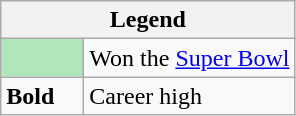<table class="wikitable mw-collapsible mw-collapsed">
<tr>
<th colspan="2">Legend</th>
</tr>
<tr>
<td style="background:#afe6ba; width:3em;"></td>
<td>Won the <a href='#'>Super Bowl</a></td>
</tr>
<tr>
<td><strong>Bold</strong></td>
<td>Career high</td>
</tr>
</table>
